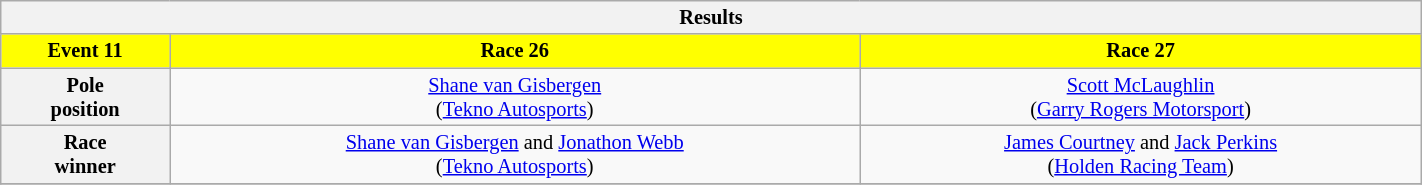<table class="wikitable collapsible collapsed" align="center" width=75% style="font-size: 85%; max-width: 950px">
<tr>
<th colspan="3">Results</th>
</tr>
<tr style="font-weight: bold; text-align:center; background:yellow">
<td>Event 11</td>
<td>Race 26</td>
<td>Race 27</td>
</tr>
<tr>
<th>Pole<br>position</th>
<td align="center"> <a href='#'>Shane van Gisbergen</a><br>(<a href='#'>Tekno Autosports</a>)</td>
<td align="center"> <a href='#'>Scott McLaughlin</a><br>(<a href='#'>Garry Rogers Motorsport</a>)</td>
</tr>
<tr>
<th>Race<br>winner</th>
<td align="center"> <a href='#'>Shane van Gisbergen</a> and  <a href='#'>Jonathon Webb</a><br>(<a href='#'>Tekno Autosports</a>)</td>
<td align="center"> <a href='#'>James Courtney</a> and  <a href='#'>Jack Perkins</a><br>(<a href='#'>Holden Racing Team</a>)</td>
</tr>
<tr>
</tr>
</table>
